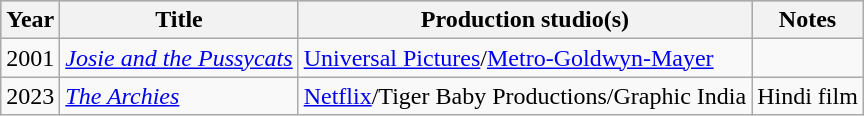<table class="wikitable">
<tr style="background:#b0c4de;">
<th>Year</th>
<th>Title</th>
<th>Production studio(s)</th>
<th>Notes</th>
</tr>
<tr>
<td>2001</td>
<td><em><a href='#'>Josie and the Pussycats</a></em></td>
<td><a href='#'>Universal Pictures</a>/<a href='#'>Metro-Goldwyn-Mayer</a></td>
<td></td>
</tr>
<tr>
<td>2023</td>
<td><em><a href='#'>The Archies</a></em></td>
<td><a href='#'>Netflix</a>/Tiger Baby Productions/Graphic India</td>
<td>Hindi film</td>
</tr>
</table>
